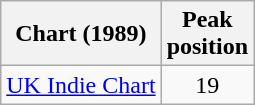<table class="wikitable">
<tr>
<th scope="col">Chart (1989)</th>
<th scope="col">Peak<br>position</th>
</tr>
<tr>
<td><a href='#'>UK Indie Chart</a></td>
<td style="text-align:center;">19</td>
</tr>
</table>
